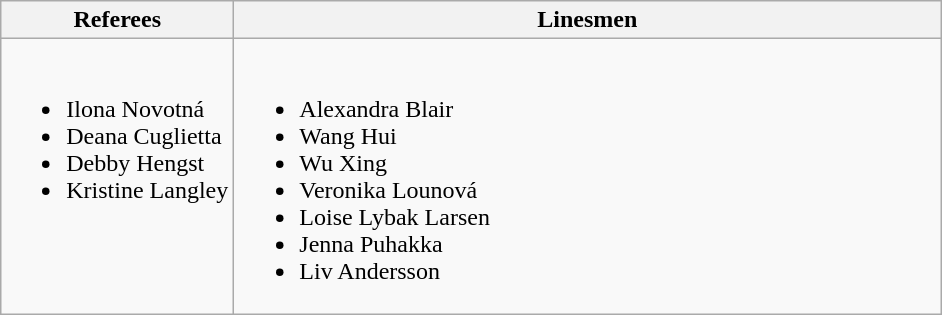<table class="wikitable">
<tr>
<th>Referees</th>
<th>Linesmen</th>
</tr>
<tr style="vertical-align:top">
<td><br><ul><li> Ilona Novotná</li><li> Deana Cuglietta</li><li> Debby Hengst</li><li> Kristine Langley</li></ul></td>
<td style="width:29em"><br><ul><li> Alexandra Blair</li><li> Wang Hui</li><li> Wu Xing</li><li> Veronika Lounová</li><li> Loise Lybak Larsen</li><li> Jenna Puhakka</li><li> Liv Andersson</li></ul></td>
</tr>
</table>
